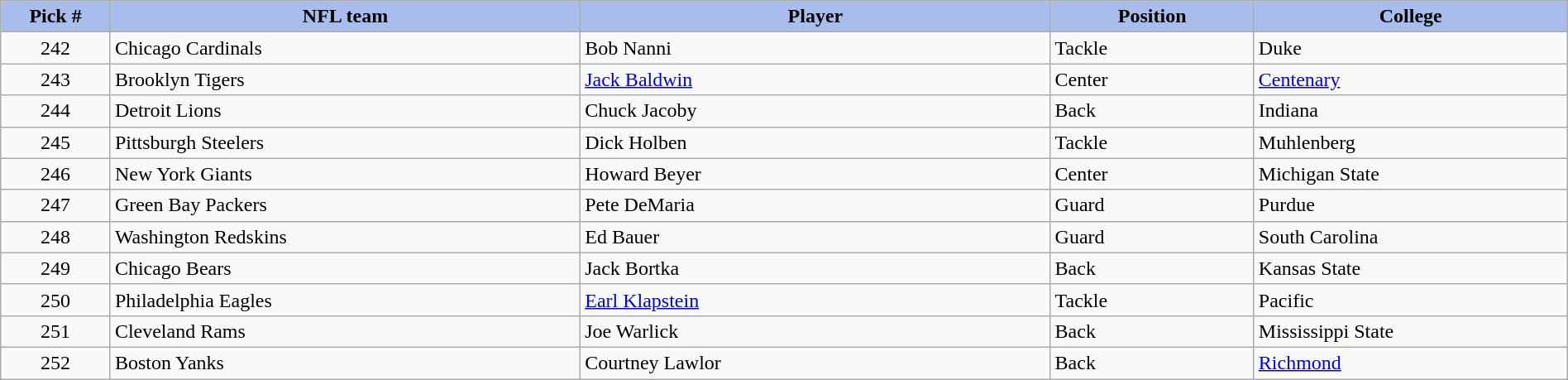<table class="wikitable sortable sortable" style="width: 100%">
<tr>
<th style="background:#A8BDEC;" width=7%>Pick #</th>
<th width=30% style="background:#A8BDEC;">NFL team</th>
<th width=30% style="background:#A8BDEC;">Player</th>
<th width=13% style="background:#A8BDEC;">Position</th>
<th style="background:#A8BDEC;">College</th>
</tr>
<tr>
<td align=center>242</td>
<td>Chicago Cardinals</td>
<td>Bob Nanni</td>
<td>Tackle</td>
<td>Duke</td>
</tr>
<tr>
<td align=center>243</td>
<td>Brooklyn Tigers</td>
<td><a href='#'>Jack Baldwin</a></td>
<td>Center</td>
<td><a href='#'>Centenary</a></td>
</tr>
<tr>
<td align=center>244</td>
<td>Detroit Lions</td>
<td>Chuck Jacoby</td>
<td>Back</td>
<td>Indiana</td>
</tr>
<tr>
<td align=center>245</td>
<td>Pittsburgh Steelers</td>
<td>Dick Holben</td>
<td>Tackle</td>
<td>Muhlenberg</td>
</tr>
<tr>
<td align=center>246</td>
<td>New York Giants</td>
<td>Howard Beyer</td>
<td>Center</td>
<td>Michigan State</td>
</tr>
<tr>
<td align=center>247</td>
<td>Green Bay Packers</td>
<td>Pete DeMaria</td>
<td>Guard</td>
<td>Purdue</td>
</tr>
<tr>
<td align=center>248</td>
<td>Washington Redskins</td>
<td>Ed Bauer</td>
<td>Guard</td>
<td>South Carolina</td>
</tr>
<tr>
<td align=center>249</td>
<td>Chicago Bears</td>
<td>Jack Bortka</td>
<td>Back</td>
<td>Kansas State</td>
</tr>
<tr>
<td align=center>250</td>
<td>Philadelphia Eagles</td>
<td><a href='#'>Earl Klapstein</a></td>
<td>Tackle</td>
<td>Pacific</td>
</tr>
<tr>
<td align=center>251</td>
<td>Cleveland Rams</td>
<td>Joe Warlick</td>
<td>Back</td>
<td>Mississippi State</td>
</tr>
<tr>
<td align=center>252</td>
<td>Boston Yanks</td>
<td>Courtney Lawlor</td>
<td>Back</td>
<td><a href='#'>Richmond</a></td>
</tr>
</table>
